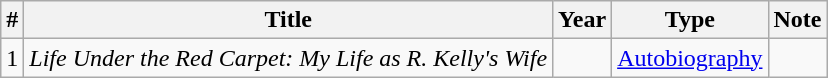<table class="wikitable sortable">
<tr>
<th>#</th>
<th>Title</th>
<th>Year</th>
<th>Type</th>
<th>Note</th>
</tr>
<tr>
<td>1</td>
<td><em>Life Under the Red Carpet: My Life as R. Kelly's Wife</em></td>
<td></td>
<td><a href='#'>Autobiography</a></td>
<td></td>
</tr>
</table>
